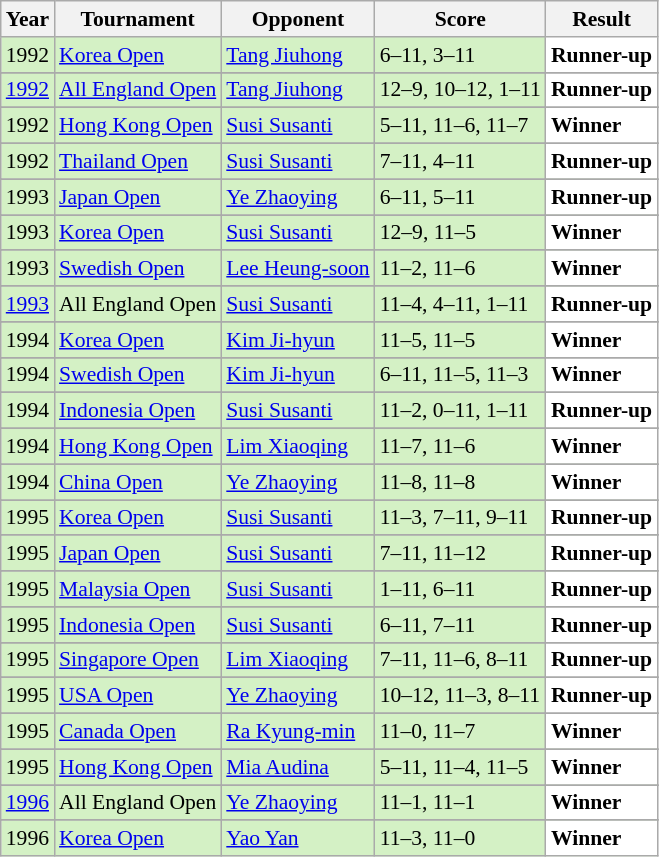<table class="sortable wikitable" style="font-size: 90%;">
<tr>
<th>Year</th>
<th>Tournament</th>
<th>Opponent</th>
<th>Score</th>
<th>Result</th>
</tr>
<tr style="background:#D4F1C5">
<td align="center">1992</td>
<td align="left"><a href='#'>Korea Open</a></td>
<td align="left"> <a href='#'>Tang Jiuhong</a></td>
<td align="left">6–11, 3–11</td>
<td style="text-align:left; background:white"> <strong>Runner-up</strong></td>
</tr>
<tr>
</tr>
<tr style="background:#D4F1C5">
<td align="center"><a href='#'>1992</a></td>
<td align="left"><a href='#'>All England Open</a></td>
<td align="left"> <a href='#'>Tang Jiuhong</a></td>
<td align="left">12–9, 10–12, 1–11</td>
<td style="text-align:left; background:white"> <strong>Runner-up</strong></td>
</tr>
<tr>
</tr>
<tr style="background:#D4F1C5">
<td align="center">1992</td>
<td align="left"><a href='#'>Hong Kong Open</a></td>
<td align="left"> <a href='#'>Susi Susanti</a></td>
<td align="left">5–11, 11–6, 11–7</td>
<td style="text-align:left; background:white"> <strong>Winner</strong></td>
</tr>
<tr>
</tr>
<tr style="background:#D4F1C5">
<td align="center">1992</td>
<td align="left"><a href='#'>Thailand Open</a></td>
<td align="left"> <a href='#'>Susi Susanti</a></td>
<td align="left">7–11, 4–11</td>
<td style="text-align:left; background:white"> <strong>Runner-up</strong></td>
</tr>
<tr>
</tr>
<tr style="background:#D4F1C5">
<td align="center">1993</td>
<td align="left"><a href='#'>Japan Open</a></td>
<td align="left"> <a href='#'>Ye Zhaoying</a></td>
<td align="left">6–11, 5–11</td>
<td style="text-align:left; background:white"> <strong>Runner-up</strong></td>
</tr>
<tr>
</tr>
<tr style="background:#D4F1C5">
<td align="center">1993</td>
<td align="left"><a href='#'>Korea Open</a></td>
<td align="left"> <a href='#'>Susi Susanti</a></td>
<td align="left">12–9, 11–5</td>
<td style="text-align:left; background:white"> <strong>Winner</strong></td>
</tr>
<tr>
</tr>
<tr style="background:#D4F1C5">
<td align="center">1993</td>
<td align="left"><a href='#'>Swedish Open</a></td>
<td align="left"> <a href='#'>Lee Heung-soon</a></td>
<td align="left">11–2, 11–6</td>
<td style="text-align:left; background:white"> <strong>Winner</strong></td>
</tr>
<tr>
</tr>
<tr style="background:#D4F1C5">
<td align="center"><a href='#'>1993</a></td>
<td align="left">All England Open</td>
<td align="left"> <a href='#'>Susi Susanti</a></td>
<td align="left">11–4, 4–11, 1–11</td>
<td style="text-align:left; background:white"> <strong>Runner-up</strong></td>
</tr>
<tr>
</tr>
<tr style="background:#D4F1C5">
<td align="center">1994</td>
<td align="left"><a href='#'>Korea Open</a></td>
<td align="left"> <a href='#'>Kim Ji-hyun</a></td>
<td align="left">11–5, 11–5</td>
<td style="text-align:left; background:white"> <strong>Winner</strong></td>
</tr>
<tr>
</tr>
<tr style="background:#D4F1C5">
<td align="center">1994</td>
<td align="left"><a href='#'>Swedish Open</a></td>
<td align="left"> <a href='#'>Kim Ji-hyun</a></td>
<td align="left">6–11, 11–5, 11–3</td>
<td style="text-align:left; background:white"> <strong>Winner</strong></td>
</tr>
<tr>
</tr>
<tr style="background:#D4F1C5">
<td align="center">1994</td>
<td align="left"><a href='#'>Indonesia Open</a></td>
<td align="left"> <a href='#'>Susi Susanti</a></td>
<td align="left">11–2, 0–11, 1–11</td>
<td style="text-align:left; background:white"> <strong>Runner-up</strong></td>
</tr>
<tr>
</tr>
<tr style="background:#D4F1C5">
<td align="center">1994</td>
<td align="left"><a href='#'>Hong Kong Open</a></td>
<td align="left"> <a href='#'>Lim Xiaoqing</a></td>
<td align="left">11–7, 11–6</td>
<td style="text-align:left; background:white"> <strong>Winner</strong></td>
</tr>
<tr>
</tr>
<tr style="background:#D4F1C5">
<td align="center">1994</td>
<td align="left"><a href='#'>China Open</a></td>
<td align="left"> <a href='#'>Ye Zhaoying</a></td>
<td align="left">11–8, 11–8</td>
<td style="text-align:left; background:white"> <strong>Winner</strong></td>
</tr>
<tr>
</tr>
<tr style="background:#D4F1C5">
<td align="center">1995</td>
<td align="left"><a href='#'>Korea Open</a></td>
<td align="left"> <a href='#'>Susi Susanti</a></td>
<td align="left">11–3, 7–11, 9–11</td>
<td style="text-align:left; background:white"> <strong>Runner-up</strong></td>
</tr>
<tr>
</tr>
<tr style="background:#D4F1C5">
<td align="center">1995</td>
<td align="left"><a href='#'>Japan Open</a></td>
<td align="left"> <a href='#'>Susi Susanti</a></td>
<td align="left">7–11, 11–12</td>
<td style="text-align:left; background:white"> <strong>Runner-up</strong></td>
</tr>
<tr>
</tr>
<tr style="background:#D4F1C5">
<td align="center">1995</td>
<td align="left"><a href='#'>Malaysia Open</a></td>
<td align="left"> <a href='#'>Susi Susanti</a></td>
<td align="left">1–11, 6–11</td>
<td style="text-align:left; background:white"> <strong>Runner-up</strong></td>
</tr>
<tr>
</tr>
<tr style="background:#D4F1C5">
<td align="center">1995</td>
<td align="left"><a href='#'>Indonesia Open</a></td>
<td align="left"> <a href='#'>Susi Susanti</a></td>
<td align="left">6–11, 7–11</td>
<td style="text-align:left; background:white"> <strong>Runner-up</strong></td>
</tr>
<tr>
</tr>
<tr style="background:#D4F1C5">
<td align="center">1995</td>
<td align="left"><a href='#'>Singapore Open</a></td>
<td align="left"> <a href='#'>Lim Xiaoqing</a></td>
<td align="left">7–11, 11–6, 8–11</td>
<td style="text-align:left; background:white"> <strong>Runner-up</strong></td>
</tr>
<tr>
</tr>
<tr style="background:#D4F1C5">
<td align="center">1995</td>
<td align="left"><a href='#'>USA Open</a></td>
<td align="left"> <a href='#'>Ye Zhaoying</a></td>
<td align="left">10–12, 11–3, 8–11</td>
<td style="text-align:left; background:white"> <strong>Runner-up</strong></td>
</tr>
<tr>
</tr>
<tr style="background:#D4F1C5">
<td align="center">1995</td>
<td align="left"><a href='#'>Canada Open</a></td>
<td align="left"> <a href='#'>Ra Kyung-min</a></td>
<td align="left">11–0, 11–7</td>
<td style="text-align:left; background:white"> <strong>Winner</strong></td>
</tr>
<tr>
</tr>
<tr style="background:#D4F1C5">
<td align="center">1995</td>
<td align="left"><a href='#'>Hong Kong Open</a></td>
<td align="left"> <a href='#'>Mia Audina</a></td>
<td align="left">5–11, 11–4, 11–5</td>
<td style="text-align:left; background:white"> <strong>Winner</strong></td>
</tr>
<tr>
</tr>
<tr style="background:#D4F1C5">
<td align="center"><a href='#'>1996</a></td>
<td align="left">All England Open</td>
<td align="left"> <a href='#'>Ye Zhaoying</a></td>
<td align="left">11–1, 11–1</td>
<td style="text-align:left; background:white"> <strong>Winner</strong></td>
</tr>
<tr>
</tr>
<tr style="background:#D4F1C5">
<td align="center">1996</td>
<td align="left"><a href='#'>Korea Open</a></td>
<td align="left"> <a href='#'>Yao Yan</a></td>
<td align="left">11–3, 11–0</td>
<td style="text-align:left; background:white"> <strong>Winner</strong></td>
</tr>
</table>
